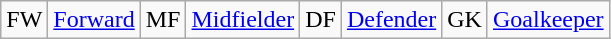<table class="wikitable">
<tr>
<td>FW</td>
<td><a href='#'>Forward</a></td>
<td>MF</td>
<td><a href='#'>Midfielder</a></td>
<td>DF</td>
<td><a href='#'>Defender</a></td>
<td>GK</td>
<td><a href='#'>Goalkeeper</a></td>
</tr>
</table>
